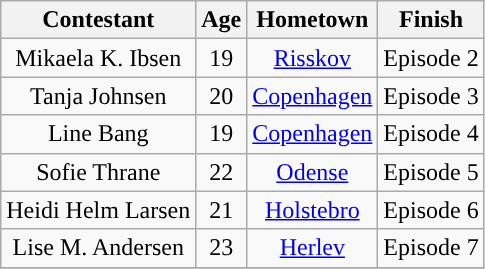<table class="wikitable" style="text-align:center;">
<tr>
<th>Contestant</th>
<th>Age</th>
<th>Hometown</th>
<th>Finish</th>
</tr>
<tr>
<td>Mikaela K. Ibsen</td>
<td>19</td>
<td><a href='#'>Risskov</a></td>
<td>Episode 2</td>
</tr>
<tr>
<td>Tanja Johnsen</td>
<td>20</td>
<td><a href='#'>Copenhagen</a></td>
<td>Episode 3</td>
</tr>
<tr>
<td>Line Bang</td>
<td>19</td>
<td><a href='#'>Copenhagen</a></td>
<td>Episode 4</td>
</tr>
<tr>
<td>Sofie Thrane</td>
<td>22</td>
<td><a href='#'>Odense</a></td>
<td>Episode 5</td>
</tr>
<tr>
<td>Heidi Helm Larsen</td>
<td>21</td>
<td><a href='#'>Holstebro</a></td>
<td>Episode 6</td>
</tr>
<tr>
<td>Lise M. Andersen</td>
<td>23</td>
<td><a href='#'>Herlev</a></td>
<td>Episode 7</td>
</tr>
<tr>
</tr>
</table>
